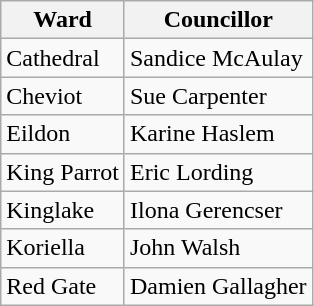<table class="wikitable">
<tr>
<th>Ward</th>
<th>Councillor</th>
</tr>
<tr>
<td>Cathedral</td>
<td>Sandice McAulay</td>
</tr>
<tr>
<td>Cheviot</td>
<td>Sue Carpenter</td>
</tr>
<tr>
<td>Eildon</td>
<td>Karine Haslem</td>
</tr>
<tr>
<td>King Parrot</td>
<td>Eric Lording</td>
</tr>
<tr>
<td>Kinglake</td>
<td>Ilona Gerencser</td>
</tr>
<tr>
<td>Koriella</td>
<td>John Walsh</td>
</tr>
<tr>
<td>Red Gate</td>
<td>Damien Gallagher</td>
</tr>
</table>
